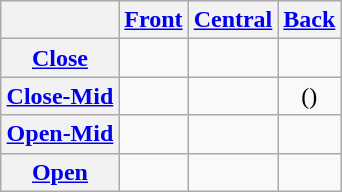<table class="wikitable" style="margin: 1em auto 1em auto; text-align: center;">
<tr>
<th></th>
<th><a href='#'>Front</a></th>
<th><a href='#'>Central</a></th>
<th><a href='#'>Back</a></th>
</tr>
<tr style="text-align:center;">
<th><a href='#'>Close</a></th>
<td>   </td>
<td></td>
<td></td>
</tr>
<tr style="text-align:center;">
<th><a href='#'>Close-Mid</a></th>
<td></td>
<td></td>
<td>()</td>
</tr>
<tr style="text-align:center;">
<th><a href='#'>Open-Mid</a></th>
<td></td>
<td></td>
<td></td>
</tr>
<tr style="text-align:center;">
<th><a href='#'>Open</a></th>
<td></td>
<td></td>
<td></td>
</tr>
</table>
